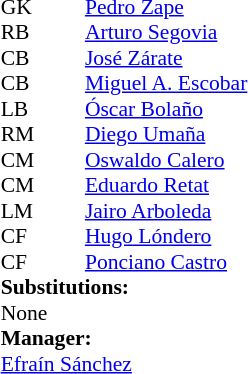<table cellspacing="0" cellpadding="0" style="font-size:90%; margin:0.2em auto;">
<tr>
<th width="25"></th>
<th width="25"></th>
</tr>
<tr>
<td>GK</td>
<td></td>
<td><a href='#'>Pedro Zape</a></td>
</tr>
<tr>
<td>RB</td>
<td></td>
<td><a href='#'>Arturo Segovia</a></td>
</tr>
<tr>
<td>CB</td>
<td></td>
<td><a href='#'>José Zárate</a></td>
</tr>
<tr>
<td>CB</td>
<td></td>
<td><a href='#'>Miguel A. Escobar</a></td>
</tr>
<tr>
<td>LB</td>
<td></td>
<td><a href='#'>Óscar Bolaño</a></td>
</tr>
<tr>
<td>RM</td>
<td></td>
<td><a href='#'>Diego Umaña</a></td>
</tr>
<tr>
<td>CM</td>
<td></td>
<td><a href='#'>Oswaldo Calero</a></td>
</tr>
<tr>
<td>CM</td>
<td></td>
<td><a href='#'>Eduardo Retat</a></td>
</tr>
<tr>
<td>LM</td>
<td></td>
<td><a href='#'>Jairo Arboleda</a></td>
</tr>
<tr>
<td>CF</td>
<td></td>
<td><a href='#'>Hugo Lóndero</a></td>
</tr>
<tr>
<td>CF</td>
<td></td>
<td><a href='#'>Ponciano Castro</a></td>
</tr>
<tr>
<td colspan=4><strong>Substitutions:</strong></td>
</tr>
<tr>
<td>None</td>
</tr>
<tr>
<td colspan=4><strong>Manager:</strong></td>
</tr>
<tr>
<td colspan=4><a href='#'>Efraín Sánchez</a></td>
</tr>
</table>
